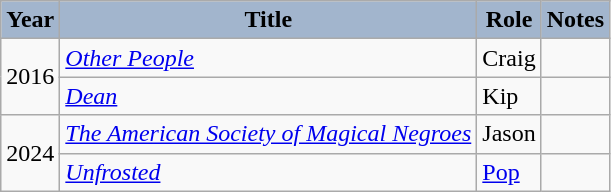<table class="wikitable">
<tr>
<th style="background-color: #A2B5CD;">Year</th>
<th style="background-color: #A2B5CD;">Title</th>
<th style="background-color: #A2B5CD;">Role</th>
<th style="background-color: #A2B5CD;">Notes</th>
</tr>
<tr>
<td rowspan="2">2016</td>
<td><em><a href='#'>Other People</a></em></td>
<td>Craig</td>
<td></td>
</tr>
<tr>
<td><em><a href='#'>Dean</a></em></td>
<td>Kip</td>
<td></td>
</tr>
<tr>
<td rowspan="2">2024</td>
<td><em><a href='#'>The American Society of Magical Negroes</a></em></td>
<td>Jason</td>
<td></td>
</tr>
<tr>
<td><em><a href='#'>Unfrosted</a></em></td>
<td><a href='#'>Pop</a></td>
<td></td>
</tr>
</table>
